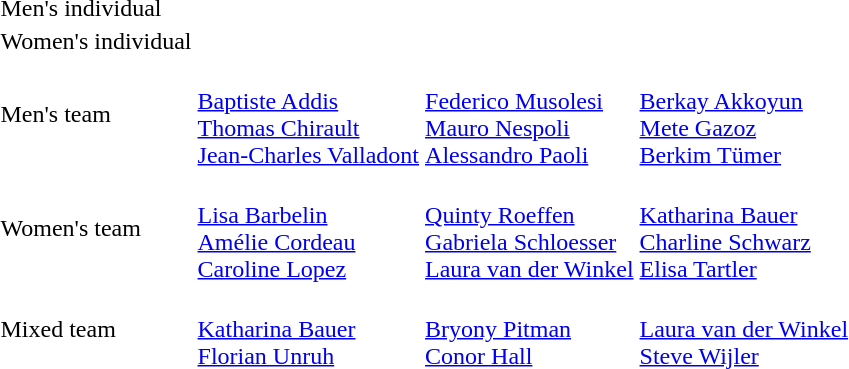<table>
<tr>
<td>Men's individual<br></td>
<td></td>
<td></td>
<td></td>
</tr>
<tr>
<td>Women's individual<br></td>
<td></td>
<td></td>
<td></td>
</tr>
<tr>
<td>Men's team<br></td>
<td><br><a href='#'>Baptiste Addis</a><br><a href='#'>Thomas Chirault</a><br><a href='#'>Jean-Charles Valladont</a></td>
<td><br><a href='#'>Federico Musolesi</a><br><a href='#'>Mauro Nespoli</a><br><a href='#'>Alessandro Paoli</a></td>
<td><br><a href='#'>Berkay Akkoyun</a><br><a href='#'>Mete Gazoz</a><br><a href='#'>Berkim Tümer</a></td>
</tr>
<tr>
<td>Women's team<br></td>
<td><br><a href='#'>Lisa Barbelin</a><br><a href='#'>Amélie Cordeau</a><br><a href='#'>Caroline Lopez</a></td>
<td><br><a href='#'>Quinty Roeffen</a><br><a href='#'>Gabriela Schloesser</a><br><a href='#'>Laura van der Winkel</a></td>
<td><br><a href='#'>Katharina Bauer</a><br><a href='#'>Charline Schwarz</a><br><a href='#'>Elisa Tartler</a></td>
</tr>
<tr>
<td>Mixed team<br></td>
<td><br><a href='#'>Katharina Bauer</a><br><a href='#'>Florian Unruh</a></td>
<td><br><a href='#'>Bryony Pitman</a><br><a href='#'>Conor Hall</a></td>
<td><br><a href='#'>Laura van der Winkel</a><br><a href='#'>Steve Wijler</a></td>
</tr>
</table>
